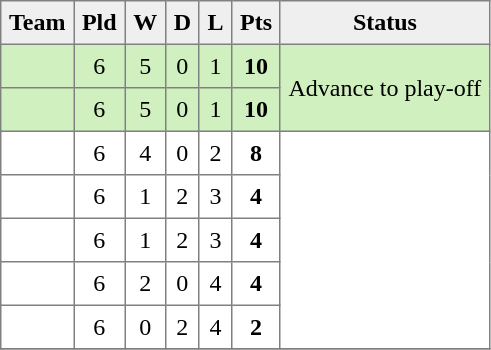<table style=border-collapse:collapse border=1 cellspacing=0 cellpadding=5>
<tr align=center bgcolor=#efefef>
<th>Team</th>
<th>Pld</th>
<th>W</th>
<th>D</th>
<th>L</th>
<th>Pts</th>
<th>Status</th>
</tr>
<tr align=center style="background:#D0F0C0;">
<td style="text-align:left;"> </td>
<td>6</td>
<td>5</td>
<td>0</td>
<td>1</td>
<td><strong>10</strong></td>
<td rowspan=2>Advance to play-off</td>
</tr>
<tr align=center style="background:#D0F0C0;">
<td style="text-align:left;"> </td>
<td>6</td>
<td>5</td>
<td>0</td>
<td>1</td>
<td><strong>10</strong></td>
</tr>
<tr align=center style="background:#FFFFFF;">
<td style="text-align:left;"> </td>
<td>6</td>
<td>4</td>
<td>0</td>
<td>2</td>
<td><strong>8</strong></td>
<td rowspan=5></td>
</tr>
<tr align=center style="background:#FFFFFF;">
<td style="text-align:left;"> </td>
<td>6</td>
<td>1</td>
<td>2</td>
<td>3</td>
<td><strong>4</strong></td>
</tr>
<tr align=center style="background:#FFFFFF;">
<td style="text-align:left;"> </td>
<td>6</td>
<td>1</td>
<td>2</td>
<td>3</td>
<td><strong>4</strong></td>
</tr>
<tr align=center style="background:#FFFFFF;">
<td style="text-align:left;"> </td>
<td>6</td>
<td>2</td>
<td>0</td>
<td>4</td>
<td><strong>4</strong></td>
</tr>
<tr align=center style="background:#FFFFFF;">
<td style="text-align:left;"> </td>
<td>6</td>
<td>0</td>
<td>2</td>
<td>4</td>
<td><strong>2</strong></td>
</tr>
<tr align=center style="background:#FFFFFF;">
</tr>
</table>
